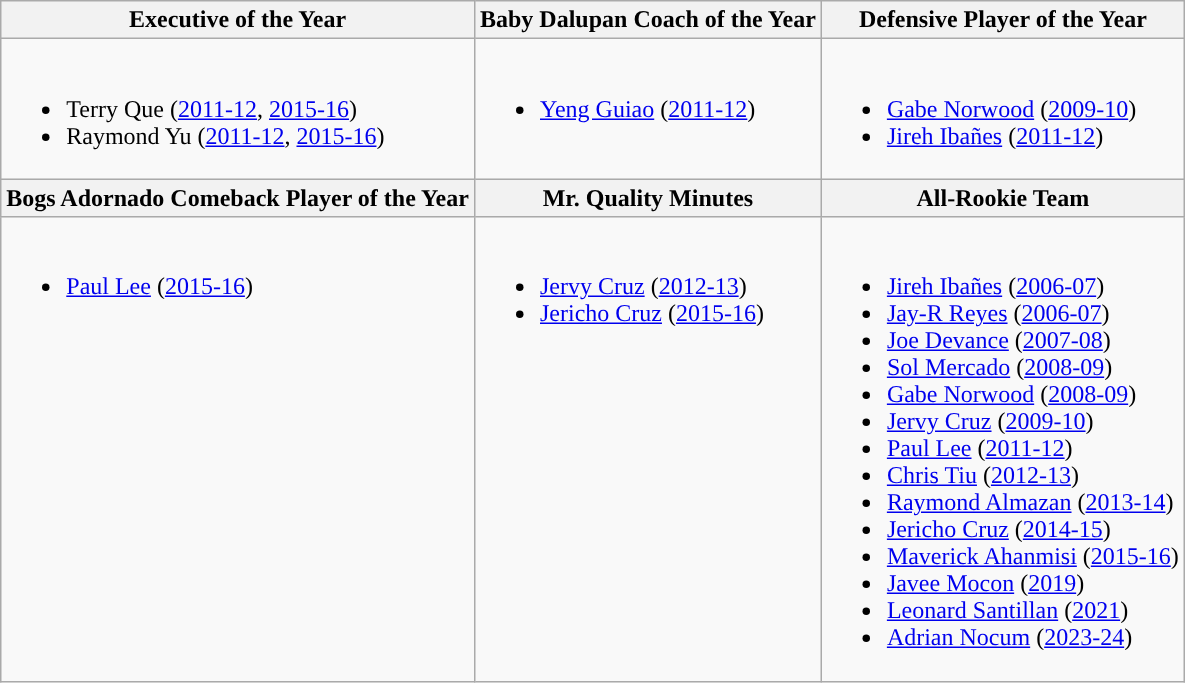<table class=wikitable>
<tr>
<th>Executive of the Year</th>
<th>Baby Dalupan Coach of the Year</th>
<th>Defensive Player of the Year</th>
</tr>
<tr>
<td valign="top"><br><ul><li>Terry Que (<a href='#'>2011-12</a>, <a href='#'>2015-16</a>)</li><li>Raymond Yu (<a href='#'>2011-12</a>, <a href='#'>2015-16</a>)</li></ul></td>
<td valign="top"><br><ul><li><a href='#'>Yeng Guiao</a> (<a href='#'>2011-12</a>)</li></ul></td>
<td valign="top"><br><ul><li><a href='#'>Gabe Norwood</a> (<a href='#'>2009-10</a>)</li><li><a href='#'>Jireh Ibañes</a> (<a href='#'>2011-12</a>)</li></ul></td>
</tr>
<tr>
<th>Bogs Adornado Comeback Player of the Year</th>
<th>Mr. Quality Minutes</th>
<th>All-Rookie Team</th>
</tr>
<tr>
<td valign="top"><br><ul><li><a href='#'>Paul Lee</a>  (<a href='#'>2015-16</a>)</li></ul></td>
<td valign="top"><br><ul><li><a href='#'>Jervy Cruz</a> (<a href='#'>2012-13</a>)</li><li><a href='#'>Jericho Cruz</a> (<a href='#'>2015-16</a>)</li></ul></td>
<td valign="top"><br><ul><li><a href='#'>Jireh Ibañes</a> (<a href='#'>2006-07</a>)</li><li><a href='#'>Jay-R Reyes</a> (<a href='#'>2006-07</a>)</li><li><a href='#'>Joe Devance</a> (<a href='#'>2007-08</a>)</li><li><a href='#'>Sol Mercado</a> (<a href='#'>2008-09</a>)</li><li><a href='#'>Gabe Norwood</a> (<a href='#'>2008-09</a>)</li><li><a href='#'>Jervy Cruz</a> (<a href='#'>2009-10</a>)</li><li><a href='#'>Paul Lee</a> (<a href='#'>2011-12</a>)</li><li><a href='#'>Chris Tiu</a> (<a href='#'>2012-13</a>)</li><li><a href='#'>Raymond Almazan</a> (<a href='#'>2013-14</a>)</li><li><a href='#'>Jericho Cruz</a> (<a href='#'>2014-15</a>)</li><li><a href='#'>Maverick Ahanmisi</a> (<a href='#'>2015-16</a>)</li><li><a href='#'>Javee Mocon</a> (<a href='#'>2019</a>)</li><li><a href='#'>Leonard Santillan</a> (<a href='#'>2021</a>)</li><li><a href='#'>Adrian Nocum</a> (<a href='#'>2023-24</a>)</li></ul></td>
</tr>
</table>
